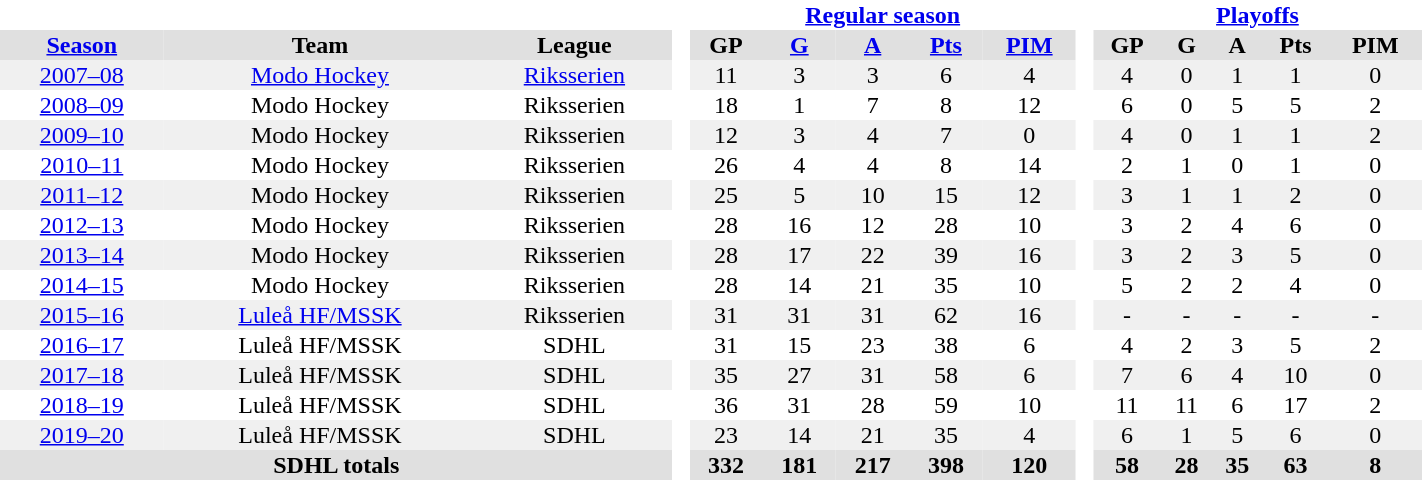<table border="0" cellpadding="1" cellspacing="0" width="75%" style="text-align:center">
<tr>
<th colspan="3" bgcolor="#ffffff"> </th>
<th rowspan="99" bgcolor="#ffffff"> </th>
<th colspan="5"><a href='#'>Regular season</a></th>
<th rowspan="99" bgcolor="#ffffff"> </th>
<th colspan="5"><a href='#'>Playoffs</a></th>
</tr>
<tr bgcolor="#e0e0e0">
<th><a href='#'>Season</a></th>
<th>Team</th>
<th>League</th>
<th>GP</th>
<th><a href='#'>G</a></th>
<th><a href='#'>A</a></th>
<th><a href='#'>Pts</a></th>
<th><a href='#'>PIM</a></th>
<th>GP</th>
<th>G</th>
<th>A</th>
<th>Pts</th>
<th>PIM</th>
</tr>
<tr style="background:#f0f0f0;">
<td><a href='#'>2007–08</a></td>
<td><a href='#'>Modo Hockey</a></td>
<td><a href='#'>Riksserien</a></td>
<td>11</td>
<td>3</td>
<td>3</td>
<td>6</td>
<td>4</td>
<td>4</td>
<td>0</td>
<td>1</td>
<td>1</td>
<td>0</td>
</tr>
<tr>
<td><a href='#'>2008–09</a></td>
<td>Modo Hockey</td>
<td>Riksserien</td>
<td>18</td>
<td>1</td>
<td>7</td>
<td>8</td>
<td>12</td>
<td>6</td>
<td>0</td>
<td>5</td>
<td>5</td>
<td>2</td>
</tr>
<tr style="background:#f0f0f0;">
<td><a href='#'>2009–10</a></td>
<td>Modo Hockey</td>
<td>Riksserien</td>
<td>12</td>
<td>3</td>
<td>4</td>
<td>7</td>
<td>0</td>
<td>4</td>
<td>0</td>
<td>1</td>
<td>1</td>
<td>2</td>
</tr>
<tr>
<td><a href='#'>2010–11</a></td>
<td>Modo Hockey</td>
<td>Riksserien</td>
<td>26</td>
<td>4</td>
<td>4</td>
<td>8</td>
<td>14</td>
<td>2</td>
<td>1</td>
<td>0</td>
<td>1</td>
<td>0</td>
</tr>
<tr style="background:#f0f0f0;">
<td><a href='#'>2011–12</a></td>
<td>Modo Hockey</td>
<td>Riksserien</td>
<td>25</td>
<td>5</td>
<td>10</td>
<td>15</td>
<td>12</td>
<td>3</td>
<td>1</td>
<td>1</td>
<td>2</td>
<td>0</td>
</tr>
<tr>
<td><a href='#'>2012–13</a></td>
<td>Modo Hockey</td>
<td>Riksserien</td>
<td>28</td>
<td>16</td>
<td>12</td>
<td>28</td>
<td>10</td>
<td>3</td>
<td>2</td>
<td>4</td>
<td>6</td>
<td>0</td>
</tr>
<tr style="background:#f0f0f0;">
<td><a href='#'>2013–14</a></td>
<td>Modo Hockey</td>
<td>Riksserien</td>
<td>28</td>
<td>17</td>
<td>22</td>
<td>39</td>
<td>16</td>
<td>3</td>
<td>2</td>
<td>3</td>
<td>5</td>
<td>0</td>
</tr>
<tr>
<td><a href='#'>2014–15</a></td>
<td>Modo Hockey</td>
<td>Riksserien</td>
<td>28</td>
<td>14</td>
<td>21</td>
<td>35</td>
<td>10</td>
<td>5</td>
<td>2</td>
<td>2</td>
<td>4</td>
<td>0</td>
</tr>
<tr style="background:#f0f0f0;">
<td><a href='#'>2015–16</a></td>
<td><a href='#'>Luleå HF/MSSK</a></td>
<td>Riksserien</td>
<td>31</td>
<td>31</td>
<td>31</td>
<td>62</td>
<td>16</td>
<td>-</td>
<td>-</td>
<td>-</td>
<td>-</td>
<td>-</td>
</tr>
<tr>
<td><a href='#'>2016–17</a></td>
<td>Luleå HF/MSSK</td>
<td>SDHL</td>
<td>31</td>
<td>15</td>
<td>23</td>
<td>38</td>
<td>6</td>
<td>4</td>
<td>2</td>
<td>3</td>
<td>5</td>
<td>2</td>
</tr>
<tr style="background:#f0f0f0;">
<td><a href='#'>2017–18</a></td>
<td>Luleå HF/MSSK</td>
<td>SDHL</td>
<td>35</td>
<td>27</td>
<td>31</td>
<td>58</td>
<td>6</td>
<td>7</td>
<td>6</td>
<td>4</td>
<td>10</td>
<td>0</td>
</tr>
<tr>
<td><a href='#'>2018–19</a></td>
<td>Luleå HF/MSSK</td>
<td>SDHL</td>
<td>36</td>
<td>31</td>
<td>28</td>
<td>59</td>
<td>10</td>
<td>11</td>
<td>11</td>
<td>6</td>
<td>17</td>
<td>2</td>
</tr>
<tr style="background:#f0f0f0;">
<td><a href='#'>2019–20</a></td>
<td>Luleå HF/MSSK</td>
<td>SDHL</td>
<td>23</td>
<td>14</td>
<td>21</td>
<td>35</td>
<td>4</td>
<td>6</td>
<td>1</td>
<td>5</td>
<td>6</td>
<td>0</td>
</tr>
<tr style="text-align:center; background:#e0e0e0;">
<th colspan="3">SDHL totals</th>
<th>332</th>
<th>181</th>
<th>217</th>
<th>398</th>
<th>120</th>
<th>58</th>
<th>28</th>
<th>35</th>
<th>63</th>
<th>8</th>
</tr>
</table>
